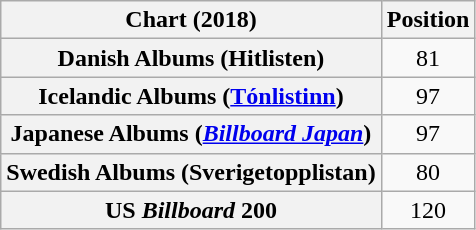<table class="wikitable sortable plainrowheaders" style="text-align:center">
<tr>
<th scope="col">Chart (2018)</th>
<th scope="col">Position</th>
</tr>
<tr>
<th scope="row">Danish Albums (Hitlisten)</th>
<td>81</td>
</tr>
<tr>
<th scope="row">Icelandic Albums (<a href='#'>Tónlistinn</a>)</th>
<td>97</td>
</tr>
<tr>
<th scope="row">Japanese Albums (<em><a href='#'>Billboard Japan</a></em>)</th>
<td>97</td>
</tr>
<tr>
<th scope="row">Swedish Albums (Sverigetopplistan)</th>
<td>80</td>
</tr>
<tr>
<th scope="row">US <em>Billboard</em> 200</th>
<td>120</td>
</tr>
</table>
